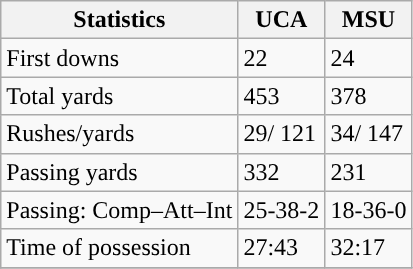<table class="wikitable" style="float: left;">
<tr>
<th>Statistics</th>
<th>UCA</th>
<th>MSU</th>
</tr>
<tr>
<td>First downs</td>
<td>22</td>
<td>24</td>
</tr>
<tr>
<td>Total yards</td>
<td>453</td>
<td>378</td>
</tr>
<tr>
<td>Rushes/yards</td>
<td>29/ 121</td>
<td>34/ 147</td>
</tr>
<tr>
<td>Passing yards</td>
<td>332</td>
<td>231</td>
</tr>
<tr>
<td>Passing: Comp–Att–Int</td>
<td>25-38-2</td>
<td>18-36-0</td>
</tr>
<tr>
<td>Time of possession</td>
<td>27:43</td>
<td>32:17</td>
</tr>
<tr>
</tr>
</table>
